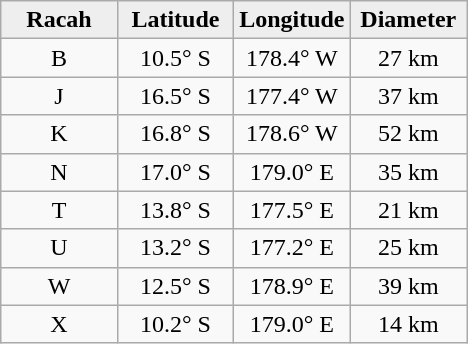<table class="wikitable">
<tr>
<th width="25%" style="background:#eeeeee;">Racah</th>
<th width="25%" style="background:#eeeeee;">Latitude</th>
<th width="25%" style="background:#eeeeee;">Longitude</th>
<th width="25%" style="background:#eeeeee;">Diameter</th>
</tr>
<tr>
<td align="center">B</td>
<td align="center">10.5° S</td>
<td align="center">178.4° W</td>
<td align="center">27 km</td>
</tr>
<tr>
<td align="center">J</td>
<td align="center">16.5° S</td>
<td align="center">177.4° W</td>
<td align="center">37 km</td>
</tr>
<tr>
<td align="center">K</td>
<td align="center">16.8° S</td>
<td align="center">178.6° W</td>
<td align="center">52 km</td>
</tr>
<tr>
<td align="center">N</td>
<td align="center">17.0° S</td>
<td align="center">179.0° E</td>
<td align="center">35 km</td>
</tr>
<tr>
<td align="center">T</td>
<td align="center">13.8° S</td>
<td align="center">177.5° E</td>
<td align="center">21 km</td>
</tr>
<tr>
<td align="center">U</td>
<td align="center">13.2° S</td>
<td align="center">177.2° E</td>
<td align="center">25 km</td>
</tr>
<tr>
<td align="center">W</td>
<td align="center">12.5° S</td>
<td align="center">178.9° E</td>
<td align="center">39 km</td>
</tr>
<tr>
<td align="center">X</td>
<td align="center">10.2° S</td>
<td align="center">179.0° E</td>
<td align="center">14 km</td>
</tr>
</table>
